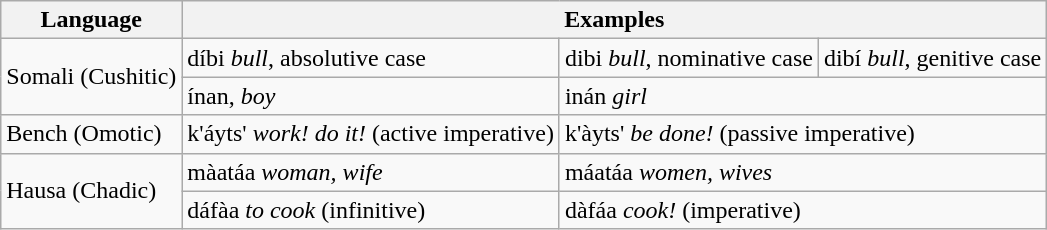<table class="wikitable">
<tr>
<th>Language</th>
<th colspan="3">Examples</th>
</tr>
<tr>
<td rowspan="2">Somali (Cushitic)</td>
<td>díbi <em>bull</em>, absolutive case</td>
<td>dibi <em>bull</em>, nominative case</td>
<td>dibí <em>bull</em>, genitive case</td>
</tr>
<tr>
<td>ínan, <em>boy</em></td>
<td colspan="2">inán <em>girl</em></td>
</tr>
<tr>
<td>Bench (Omotic)</td>
<td>k'áyts' <em>work! do it!</em> (active imperative)</td>
<td colspan="2">k'àyts' <em>be done!</em> (passive imperative)</td>
</tr>
<tr>
<td rowspan="2">Hausa (Chadic)</td>
<td>màatáa <em>woman, wife</em></td>
<td colspan="2">máatáa <em>women, wives</em></td>
</tr>
<tr>
<td>dáfàa <em>to cook</em> (infinitive)</td>
<td colspan="2">dàfáa <em>cook!</em> (imperative)</td>
</tr>
</table>
